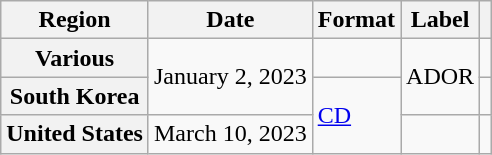<table class="wikitable plainrowheaders">
<tr>
<th scope="col">Region</th>
<th scope="col">Date</th>
<th scope="col">Format</th>
<th scope="col">Label</th>
<th scope="col" class="unsortable"></th>
</tr>
<tr>
<th scope="row">Various</th>
<td rowspan="2">January 2, 2023</td>
<td></td>
<td rowspan="2">ADOR</td>
<td align=center></td>
</tr>
<tr>
<th scope="row">South Korea</th>
<td rowspan="2"><a href='#'>CD</a></td>
<td align=center></td>
</tr>
<tr>
<th scope="row">United States</th>
<td>March 10, 2023</td>
<td></td>
<td align=center></td>
</tr>
</table>
